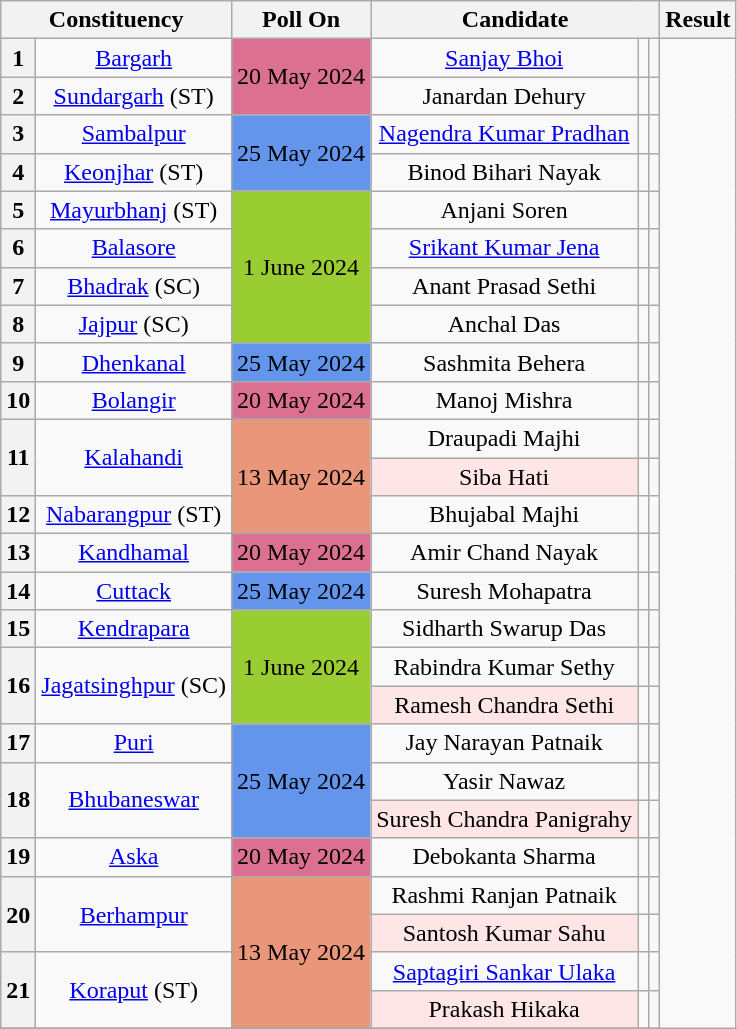<table class="wikitable sortable" style="text-align:center;">
<tr>
<th colspan="2">Constituency</th>
<th>Poll On</th>
<th colspan="3">Candidate</th>
<th>Result</th>
</tr>
<tr>
<th>1</th>
<td><a href='#'>Bargarh</a></td>
<td rowspan=2 bgcolor=#DB7093>20 May 2024</td>
<td><a href='#'>Sanjay Bhoi</a></td>
<td></td>
<td></td>
</tr>
<tr>
<th>2</th>
<td><a href='#'>Sundargarh</a> (ST)</td>
<td>Janardan Dehury</td>
<td></td>
<td></td>
</tr>
<tr>
<th>3</th>
<td><a href='#'>Sambalpur</a></td>
<td rowspan=2 bgcolor=#6495ED>25 May 2024</td>
<td><a href='#'>Nagendra Kumar Pradhan</a></td>
<td></td>
<td></td>
</tr>
<tr>
<th>4</th>
<td><a href='#'>Keonjhar</a> (ST)</td>
<td>Binod Bihari Nayak</td>
<td></td>
<td></td>
</tr>
<tr>
<th>5</th>
<td><a href='#'>Mayurbhanj</a> (ST)</td>
<td rowspan=4 bgcolor=#9ACD32>1 June 2024</td>
<td>Anjani Soren</td>
<td></td>
<td></td>
</tr>
<tr>
<th>6</th>
<td><a href='#'>Balasore</a></td>
<td><a href='#'>Srikant Kumar Jena</a></td>
<td></td>
<td></td>
</tr>
<tr>
<th>7</th>
<td><a href='#'>Bhadrak</a> (SC)</td>
<td>Anant Prasad Sethi</td>
<td></td>
<td></td>
</tr>
<tr>
<th>8</th>
<td><a href='#'>Jajpur</a> (SC)</td>
<td>Anchal Das</td>
<td></td>
<td></td>
</tr>
<tr>
<th>9</th>
<td><a href='#'>Dhenkanal</a></td>
<td bgcolor=#6495ED>25 May 2024</td>
<td>Sashmita Behera</td>
<td></td>
<td></td>
</tr>
<tr>
<th>10</th>
<td><a href='#'>Bolangir</a></td>
<td bgcolor=#DB7093>20 May 2024</td>
<td>Manoj Mishra</td>
<td></td>
<td></td>
</tr>
<tr>
<th rowspan="2">11</th>
<td rowspan="2"><a href='#'>Kalahandi</a></td>
<td rowspan="3" bgcolor="#E9967A">13 May 2024</td>
<td>Draupadi Majhi</td>
<td></td>
<td></td>
</tr>
<tr>
<td style="background:#FFE6E6">Siba Hati</td>
<td></td>
<td></td>
</tr>
<tr>
<th>12</th>
<td><a href='#'>Nabarangpur</a> (ST)</td>
<td>Bhujabal Majhi</td>
<td></td>
<td></td>
</tr>
<tr>
<th>13</th>
<td><a href='#'>Kandhamal</a></td>
<td bgcolor=#DB7093>20 May 2024</td>
<td>Amir Chand Nayak</td>
<td></td>
<td></td>
</tr>
<tr>
<th>14</th>
<td><a href='#'>Cuttack</a></td>
<td bgcolor=#6495ED>25 May 2024</td>
<td>Suresh Mohapatra</td>
<td></td>
<td></td>
</tr>
<tr>
<th>15</th>
<td><a href='#'>Kendrapara</a></td>
<td rowspan=3 bgcolor=#9ACD32>1 June 2024</td>
<td>Sidharth Swarup Das</td>
<td></td>
<td></td>
</tr>
<tr>
<th rowspan="2">16</th>
<td rowspan="2"><a href='#'>Jagatsinghpur</a> (SC)</td>
<td>Rabindra Kumar Sethy</td>
<td></td>
<td></td>
</tr>
<tr>
<td style="background:#FFE6E6">Ramesh Chandra Sethi</td>
<td></td>
<td></td>
</tr>
<tr>
<th>17</th>
<td><a href='#'>Puri</a></td>
<td rowspan=3 bgcolor=#6495ED>25 May 2024</td>
<td>Jay Narayan Patnaik</td>
<td></td>
<td></td>
</tr>
<tr>
<th rowspan="2">18</th>
<td rowspan="2"><a href='#'>Bhubaneswar</a></td>
<td>Yasir Nawaz</td>
<td></td>
<td></td>
</tr>
<tr>
<td style="background:#FFE6E6">Suresh Chandra Panigrahy</td>
<td></td>
<td></td>
</tr>
<tr>
<th>19</th>
<td><a href='#'>Aska</a></td>
<td bgcolor=#DB7093>20 May 2024</td>
<td>Debokanta Sharma</td>
<td></td>
<td></td>
</tr>
<tr>
<th rowspan="2">20</th>
<td rowspan="2"><a href='#'>Berhampur</a></td>
<td rowspan="4" bgcolor="#E9967A">13 May 2024</td>
<td>Rashmi Ranjan Patnaik</td>
<td></td>
<td></td>
</tr>
<tr>
<td style="background:#FFE6E6">Santosh Kumar Sahu</td>
<td></td>
<td></td>
</tr>
<tr>
<th rowspan="2">21</th>
<td rowspan="2"><a href='#'>Koraput</a> (ST)</td>
<td><a href='#'>Saptagiri Sankar Ulaka</a></td>
<td></td>
<td></td>
</tr>
<tr>
<td style="background:#FFE6E6">Prakash Hikaka</td>
<td></td>
<td></td>
</tr>
<tr>
</tr>
</table>
